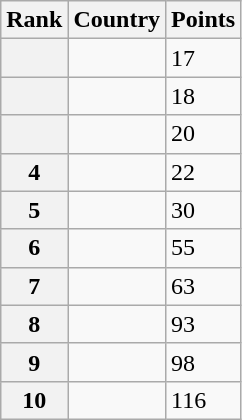<table class="wikitable sortable">
<tr>
<th>Rank</th>
<th>Country</th>
<th>Points</th>
</tr>
<tr>
<th></th>
<td></td>
<td>17</td>
</tr>
<tr>
<th></th>
<td></td>
<td>18</td>
</tr>
<tr>
<th></th>
<td></td>
<td>20</td>
</tr>
<tr>
<th>4</th>
<td></td>
<td>22</td>
</tr>
<tr>
<th>5</th>
<td></td>
<td>30</td>
</tr>
<tr>
<th>6</th>
<td></td>
<td>55</td>
</tr>
<tr>
<th>7</th>
<td></td>
<td>63</td>
</tr>
<tr>
<th>8</th>
<td></td>
<td>93</td>
</tr>
<tr>
<th>9</th>
<td></td>
<td>98</td>
</tr>
<tr>
<th>10</th>
<td></td>
<td>116</td>
</tr>
</table>
